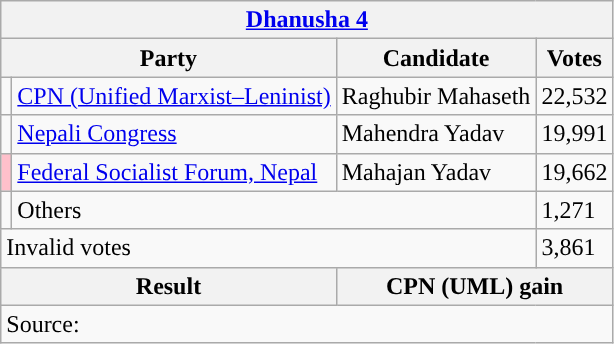<table class="wikitable">
<tr>
<th colspan="4"><a href='#'>Dhanusha 4</a></th>
</tr>
<tr>
<th colspan="2">Party</th>
<th>Candidate</th>
<th>Votes</th>
</tr>
<tr>
<td style="background-color:"></td>
<td><a href='#'>CPN (Unified Marxist–Leninist)</a></td>
<td>Raghubir Mahaseth</td>
<td>22,532</td>
</tr>
<tr>
<td style="background-color:"></td>
<td><a href='#'>Nepali Congress</a></td>
<td>Mahendra Yadav</td>
<td>19,991</td>
</tr>
<tr>
<td style="background-color:#ffc0cb"></td>
<td><a href='#'>Federal Socialist Forum, Nepal</a></td>
<td>Mahajan Yadav</td>
<td>19,662</td>
</tr>
<tr>
<td></td>
<td colspan="2">Others</td>
<td>1,271</td>
</tr>
<tr>
<td colspan="3">Invalid votes</td>
<td>3,861</td>
</tr>
<tr>
<th colspan="2">Result</th>
<th colspan="2">CPN (UML) gain</th>
</tr>
<tr>
<td colspan="4">Source: </td>
</tr>
</table>
